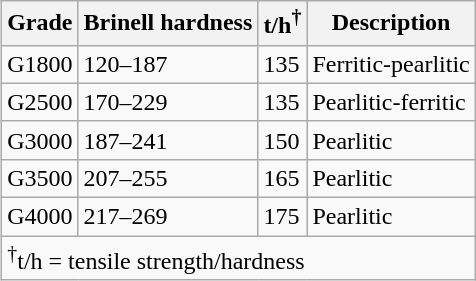<table class="wikitable" align="right">
<tr>
<th>Grade</th>
<th>Brinell hardness</th>
<th>t/h<sup>†</sup></th>
<th>Description</th>
</tr>
<tr>
<td>G1800</td>
<td>120–187</td>
<td>135</td>
<td>Ferritic-pearlitic</td>
</tr>
<tr>
<td>G2500</td>
<td>170–229</td>
<td>135</td>
<td>Pearlitic-ferritic</td>
</tr>
<tr>
<td>G3000</td>
<td>187–241</td>
<td>150</td>
<td>Pearlitic</td>
</tr>
<tr>
<td>G3500</td>
<td>207–255</td>
<td>165</td>
<td>Pearlitic</td>
</tr>
<tr>
<td>G4000</td>
<td>217–269</td>
<td>175</td>
<td>Pearlitic</td>
</tr>
<tr>
<td colspan=4><sup>†</sup>t/h = tensile strength/hardness</td>
</tr>
</table>
